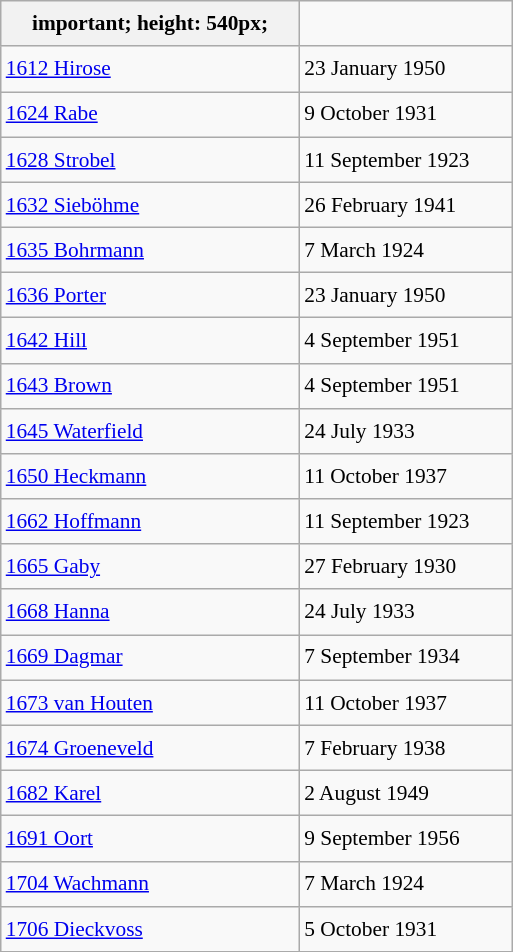<table class="wikitable" style="font-size: 89%; float: left; width: 24em; margin-right: 1em; line-height: 1.65em">
<tr>
<th>important; height: 540px;</th>
</tr>
<tr>
<td><a href='#'>1612 Hirose</a></td>
<td>23 January 1950</td>
</tr>
<tr>
<td><a href='#'>1624 Rabe</a></td>
<td>9 October 1931</td>
</tr>
<tr>
<td><a href='#'>1628 Strobel</a></td>
<td>11 September 1923</td>
</tr>
<tr>
<td><a href='#'>1632 Sieböhme</a></td>
<td>26 February 1941</td>
</tr>
<tr>
<td><a href='#'>1635 Bohrmann</a></td>
<td>7 March 1924</td>
</tr>
<tr>
<td><a href='#'>1636 Porter</a></td>
<td>23 January 1950</td>
</tr>
<tr>
<td><a href='#'>1642 Hill</a></td>
<td>4 September 1951</td>
</tr>
<tr>
<td><a href='#'>1643 Brown</a></td>
<td>4 September 1951</td>
</tr>
<tr>
<td><a href='#'>1645 Waterfield</a></td>
<td>24 July 1933</td>
</tr>
<tr>
<td><a href='#'>1650 Heckmann</a></td>
<td>11 October 1937</td>
</tr>
<tr>
<td><a href='#'>1662 Hoffmann</a></td>
<td>11 September 1923</td>
</tr>
<tr>
<td><a href='#'>1665 Gaby</a></td>
<td>27 February 1930</td>
</tr>
<tr>
<td><a href='#'>1668 Hanna</a></td>
<td>24 July 1933</td>
</tr>
<tr>
<td><a href='#'>1669 Dagmar</a></td>
<td>7 September 1934</td>
</tr>
<tr>
<td><a href='#'>1673 van Houten</a></td>
<td>11 October 1937</td>
</tr>
<tr>
<td><a href='#'>1674 Groeneveld</a></td>
<td>7 February 1938</td>
</tr>
<tr>
<td><a href='#'>1682 Karel</a></td>
<td>2 August 1949</td>
</tr>
<tr>
<td><a href='#'>1691 Oort</a></td>
<td>9 September 1956</td>
</tr>
<tr>
<td><a href='#'>1704 Wachmann</a></td>
<td>7 March 1924</td>
</tr>
<tr>
<td><a href='#'>1706 Dieckvoss</a></td>
<td>5 October 1931</td>
</tr>
</table>
